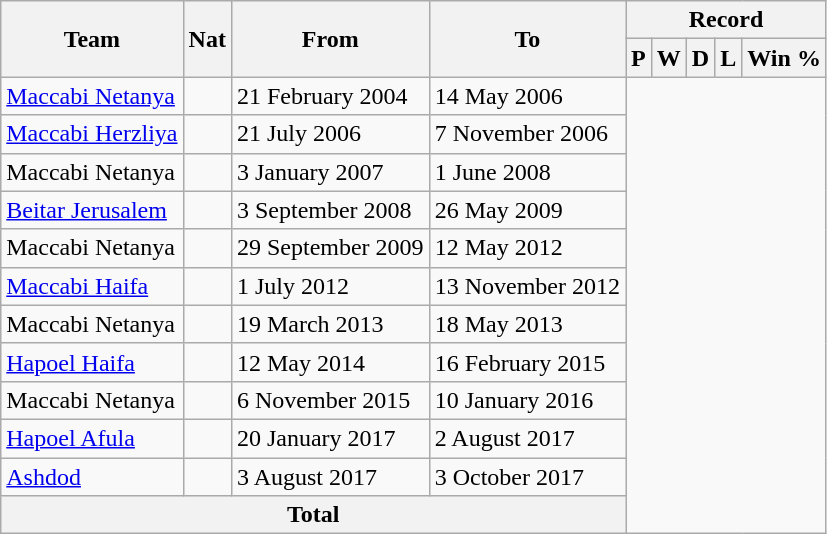<table class="wikitable" style="text-align: center">
<tr>
<th rowspan=2>Team</th>
<th rowspan=2>Nat</th>
<th rowspan=2>From</th>
<th rowspan=2>To</th>
<th colspan=7>Record</th>
</tr>
<tr>
<th>P</th>
<th>W</th>
<th>D</th>
<th>L</th>
<th>Win %</th>
</tr>
<tr>
<td align=left><a href='#'>Maccabi Netanya</a></td>
<td></td>
<td align=left>21 February 2004</td>
<td align=left>14 May 2006<br></td>
</tr>
<tr>
<td align=left><a href='#'>Maccabi Herzliya</a></td>
<td></td>
<td align=left>21 July 2006</td>
<td align=left>7 November 2006<br></td>
</tr>
<tr>
<td align=left>Maccabi Netanya</td>
<td></td>
<td align=left>3 January 2007</td>
<td align=left>1 June 2008<br></td>
</tr>
<tr>
<td align=left><a href='#'>Beitar Jerusalem</a></td>
<td></td>
<td align=left>3 September 2008</td>
<td align=left>26 May 2009<br></td>
</tr>
<tr>
<td align=left>Maccabi Netanya</td>
<td></td>
<td align=left>29 September 2009</td>
<td align=left>12 May 2012<br></td>
</tr>
<tr>
<td align=left><a href='#'>Maccabi Haifa</a></td>
<td></td>
<td align=left>1 July 2012</td>
<td align=left>13 November 2012<br></td>
</tr>
<tr>
<td align=left>Maccabi Netanya</td>
<td></td>
<td align=left>19 March 2013</td>
<td align=left>18 May 2013<br></td>
</tr>
<tr>
<td align=left><a href='#'>Hapoel Haifa</a></td>
<td></td>
<td align=left>12 May 2014</td>
<td align=left>16 February 2015<br></td>
</tr>
<tr>
<td align=left>Maccabi Netanya</td>
<td></td>
<td align=left>6 November 2015</td>
<td align=left>10 January 2016<br></td>
</tr>
<tr>
<td align=left><a href='#'>Hapoel Afula</a></td>
<td></td>
<td align=left>20 January 2017</td>
<td align=left>2 August 2017<br></td>
</tr>
<tr>
<td align=left><a href='#'>Ashdod</a></td>
<td></td>
<td align=left>3 August 2017</td>
<td align=left>3 October 2017<br></td>
</tr>
<tr>
<th colspan=4>Total<br></th>
</tr>
</table>
